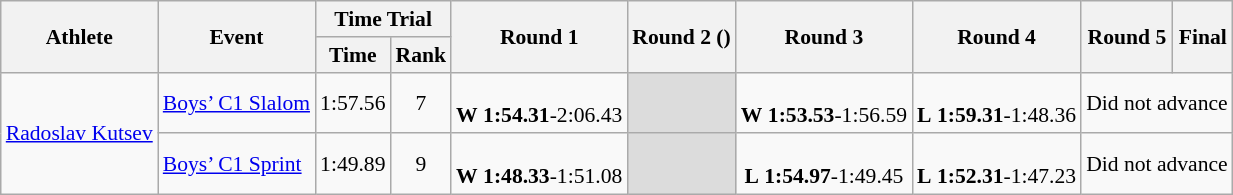<table class="wikitable" border="1" style="font-size:90%">
<tr>
<th rowspan=2>Athlete</th>
<th rowspan=2>Event</th>
<th colspan=2>Time Trial</th>
<th rowspan=2>Round 1</th>
<th rowspan=2>Round 2 ()</th>
<th rowspan=2>Round 3</th>
<th rowspan=2>Round 4</th>
<th rowspan=2>Round 5</th>
<th rowspan=2>Final</th>
</tr>
<tr>
<th>Time</th>
<th>Rank</th>
</tr>
<tr>
<td rowspan=2><a href='#'>Radoslav Kutsev</a></td>
<td><a href='#'>Boys’ C1 Slalom</a></td>
<td align=center>1:57.56</td>
<td align=center>7</td>
<td align=center><br><strong>W</strong> <strong>1:54.31</strong>-2:06.43</td>
<td bgcolor=#DCDCDC></td>
<td align=center><br><strong>W</strong> <strong>1:53.53</strong>-1:56.59</td>
<td align=center><br><strong>L</strong> <strong>1:59.31</strong>-1:48.36</td>
<td align=center colspan=2>Did not advance</td>
</tr>
<tr>
<td><a href='#'>Boys’ C1 Sprint</a></td>
<td align=center>1:49.89</td>
<td align=center>9</td>
<td align=center><br><strong>W</strong> <strong>1:48.33</strong>-1:51.08</td>
<td bgcolor=#DCDCDC></td>
<td align=center><br><strong>L</strong> <strong>1:54.97</strong>-1:49.45</td>
<td align=center><br><strong>L</strong> <strong>1:52.31</strong>-1:47.23</td>
<td align=center colspan=2>Did not advance</td>
</tr>
</table>
